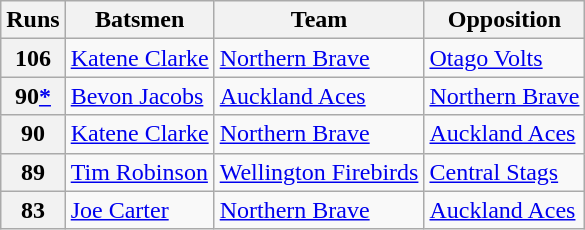<table class="wikitable">
<tr>
<th>Runs</th>
<th>Batsmen</th>
<th>Team</th>
<th>Opposition</th>
</tr>
<tr>
<th>106</th>
<td><a href='#'>Katene Clarke</a></td>
<td><a href='#'>Northern Brave</a></td>
<td><a href='#'>Otago Volts</a></td>
</tr>
<tr>
<th>90<a href='#'>*</a></th>
<td><a href='#'>Bevon Jacobs</a></td>
<td><a href='#'>Auckland Aces</a></td>
<td><a href='#'>Northern Brave</a></td>
</tr>
<tr>
<th>90</th>
<td><a href='#'>Katene Clarke</a></td>
<td><a href='#'>Northern Brave</a></td>
<td><a href='#'>Auckland Aces</a></td>
</tr>
<tr>
<th>89</th>
<td><a href='#'>Tim Robinson</a></td>
<td><a href='#'>Wellington Firebirds</a></td>
<td><a href='#'>Central Stags</a></td>
</tr>
<tr>
<th>83</th>
<td><a href='#'>Joe Carter</a></td>
<td><a href='#'>Northern Brave</a></td>
<td><a href='#'>Auckland Aces</a></td>
</tr>
</table>
